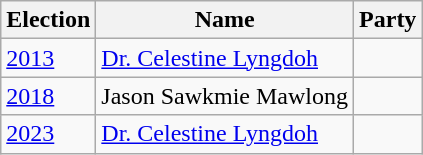<table class="wikitable sortable">
<tr>
<th>Election</th>
<th>Name</th>
<th colspan=2>Party</th>
</tr>
<tr>
<td><a href='#'>2013</a></td>
<td><a href='#'>Dr. Celestine Lyngdoh</a></td>
<td></td>
</tr>
<tr>
<td><a href='#'>2018</a></td>
<td>Jason Sawkmie Mawlong</td>
<td></td>
</tr>
<tr>
<td><a href='#'>2023</a></td>
<td><a href='#'>Dr. Celestine Lyngdoh</a></td>
<td></td>
</tr>
</table>
